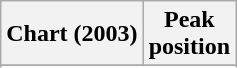<table class="wikitable sortable plainrowheaders">
<tr>
<th>Chart (2003)</th>
<th>Peak<br>position</th>
</tr>
<tr>
</tr>
<tr>
</tr>
<tr>
</tr>
<tr>
</tr>
</table>
